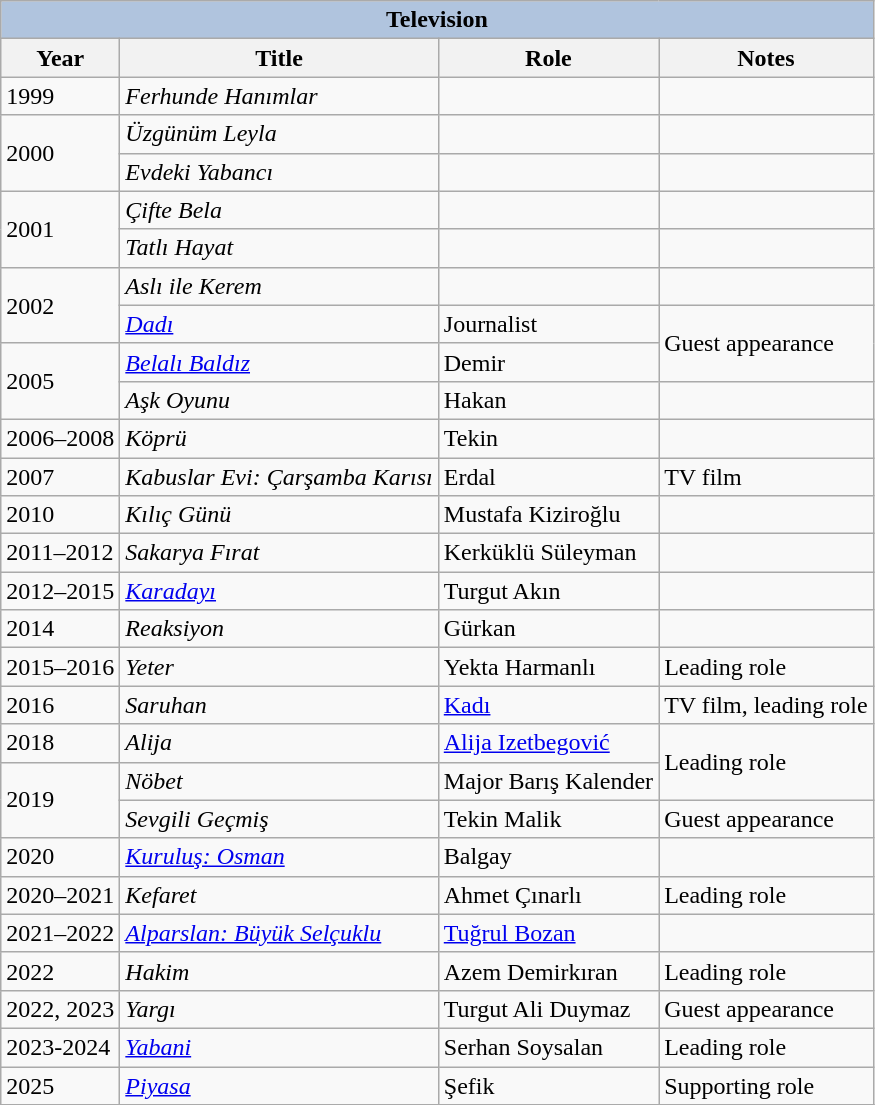<table class="wikitable">
<tr>
<th colspan="4" style="background:LightSteelBlue">Television</th>
</tr>
<tr>
<th>Year</th>
<th>Title</th>
<th>Role</th>
<th>Notes</th>
</tr>
<tr>
<td>1999</td>
<td><em>Ferhunde Hanımlar</em></td>
<td></td>
<td></td>
</tr>
<tr>
<td rowspan="2">2000</td>
<td><em>Üzgünüm Leyla</em></td>
<td></td>
<td></td>
</tr>
<tr>
<td><em>Evdeki Yabancı</em></td>
<td></td>
<td></td>
</tr>
<tr>
<td rowspan="2">2001</td>
<td><em>Çifte Bela</em></td>
<td></td>
<td></td>
</tr>
<tr>
<td><em>Tatlı Hayat</em></td>
<td></td>
<td></td>
</tr>
<tr>
<td rowspan="2">2002</td>
<td><em>Aslı ile Kerem</em></td>
<td></td>
<td></td>
</tr>
<tr>
<td><em><a href='#'>Dadı</a></em></td>
<td>Journalist</td>
<td rowspan="2">Guest appearance</td>
</tr>
<tr>
<td rowspan="2">2005</td>
<td><em><a href='#'>Belalı Baldız</a></em></td>
<td>Demir</td>
</tr>
<tr>
<td><em>Aşk Oyunu</em></td>
<td>Hakan</td>
<td></td>
</tr>
<tr>
<td>2006–2008</td>
<td><em>Köprü</em></td>
<td>Tekin</td>
<td></td>
</tr>
<tr>
<td>2007</td>
<td><em>Kabuslar Evi: Çarşamba Karısı</em></td>
<td>Erdal</td>
<td>TV film</td>
</tr>
<tr>
<td>2010</td>
<td><em>Kılıç Günü</em></td>
<td>Mustafa Kiziroğlu</td>
<td></td>
</tr>
<tr>
<td>2011–2012</td>
<td><em>Sakarya Fırat</em></td>
<td>Kerküklü Süleyman</td>
<td></td>
</tr>
<tr>
<td>2012–2015</td>
<td><em><a href='#'>Karadayı</a></em></td>
<td>Turgut Akın</td>
<td></td>
</tr>
<tr>
<td>2014</td>
<td><em>Reaksiyon</em></td>
<td>Gürkan</td>
<td></td>
</tr>
<tr>
<td>2015–2016</td>
<td><em>Yeter</em></td>
<td>Yekta Harmanlı</td>
<td>Leading role</td>
</tr>
<tr>
<td>2016</td>
<td><em>Saruhan</em></td>
<td><a href='#'>Kadı</a></td>
<td>TV film, leading role</td>
</tr>
<tr>
<td>2018</td>
<td><em>Alija</em></td>
<td><a href='#'>Alija Izetbegović</a></td>
<td rowspan="2">Leading role</td>
</tr>
<tr>
<td rowspan="2">2019</td>
<td><em>Nöbet</em></td>
<td>Major Barış Kalender</td>
</tr>
<tr>
<td><em>Sevgili Geçmiş</em></td>
<td>Tekin Malik</td>
<td>Guest appearance</td>
</tr>
<tr>
<td>2020</td>
<td><em><a href='#'>Kuruluş: Osman</a></em></td>
<td>Balgay</td>
<td></td>
</tr>
<tr>
<td>2020–2021</td>
<td><em>Kefaret</em></td>
<td>Ahmet Çınarlı</td>
<td>Leading role</td>
</tr>
<tr>
<td>2021–2022</td>
<td><em><a href='#'>Alparslan: Büyük Selçuklu</a></em></td>
<td><a href='#'>Tuğrul Bozan</a></td>
<td></td>
</tr>
<tr>
<td>2022</td>
<td><em>Hakim</em></td>
<td>Azem Demirkıran</td>
<td>Leading role</td>
</tr>
<tr>
<td>2022, 2023</td>
<td><em>Yargı</em></td>
<td>Turgut Ali Duymaz</td>
<td>Guest appearance</td>
</tr>
<tr>
<td rowspan="1">2023-2024</td>
<td><em><a href='#'>Yabani</a></em></td>
<td>Serhan Soysalan</td>
<td>Leading role</td>
</tr>
<tr>
<td>2025</td>
<td><em><a href='#'>Piyasa</a></em></td>
<td>Şefik</td>
<td>Supporting role</td>
</tr>
<tr>
</tr>
</table>
